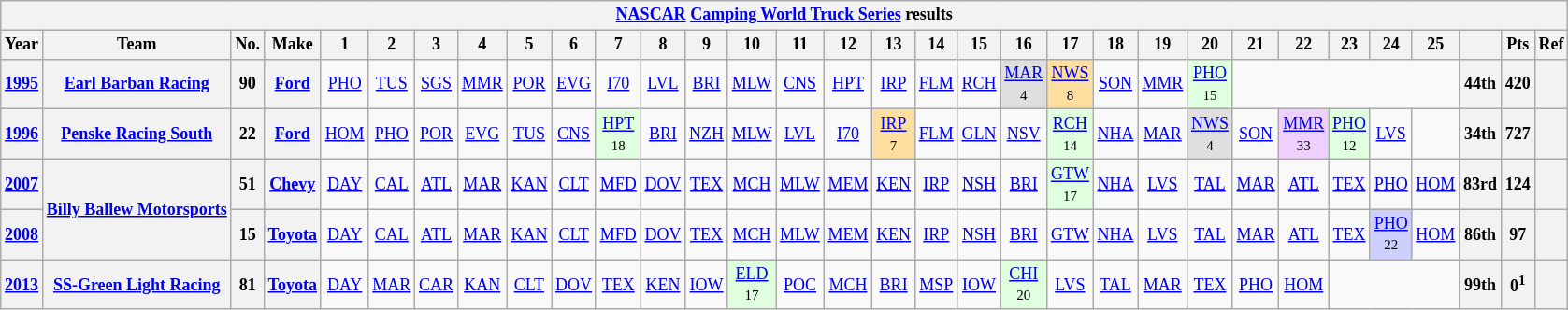<table class="wikitable" style="text-align:center; font-size:75%">
<tr>
<th colspan=45><a href='#'>NASCAR</a> <a href='#'>Camping World Truck Series</a> results</th>
</tr>
<tr>
<th>Year</th>
<th>Team</th>
<th>No.</th>
<th>Make</th>
<th>1</th>
<th>2</th>
<th>3</th>
<th>4</th>
<th>5</th>
<th>6</th>
<th>7</th>
<th>8</th>
<th>9</th>
<th>10</th>
<th>11</th>
<th>12</th>
<th>13</th>
<th>14</th>
<th>15</th>
<th>16</th>
<th>17</th>
<th>18</th>
<th>19</th>
<th>20</th>
<th>21</th>
<th>22</th>
<th>23</th>
<th>24</th>
<th>25</th>
<th></th>
<th>Pts</th>
<th>Ref</th>
</tr>
<tr>
<th><a href='#'>1995</a></th>
<th><a href='#'>Earl Barban Racing</a></th>
<th>90</th>
<th><a href='#'>Ford</a></th>
<td><a href='#'>PHO</a></td>
<td><a href='#'>TUS</a></td>
<td><a href='#'>SGS</a></td>
<td><a href='#'>MMR</a></td>
<td><a href='#'>POR</a></td>
<td><a href='#'>EVG</a></td>
<td><a href='#'>I70</a></td>
<td><a href='#'>LVL</a></td>
<td><a href='#'>BRI</a></td>
<td><a href='#'>MLW</a></td>
<td><a href='#'>CNS</a></td>
<td><a href='#'>HPT</a></td>
<td><a href='#'>IRP</a></td>
<td><a href='#'>FLM</a></td>
<td><a href='#'>RCH</a></td>
<td style="background:#DFDFDF;"><a href='#'>MAR</a><br><small>4</small></td>
<td style="background:#FFDF9F;"><a href='#'>NWS</a><br><small>8</small></td>
<td><a href='#'>SON</a></td>
<td><a href='#'>MMR</a></td>
<td style="background:#DFFFDF;"><a href='#'>PHO</a><br><small>15</small></td>
<td colspan=5></td>
<th>44th</th>
<th>420</th>
<th></th>
</tr>
<tr>
<th><a href='#'>1996</a></th>
<th><a href='#'>Penske Racing South</a></th>
<th>22</th>
<th><a href='#'>Ford</a></th>
<td><a href='#'>HOM</a></td>
<td><a href='#'>PHO</a></td>
<td><a href='#'>POR</a></td>
<td><a href='#'>EVG</a></td>
<td><a href='#'>TUS</a></td>
<td><a href='#'>CNS</a></td>
<td style="background:#DFFFDF;"><a href='#'>HPT</a><br><small>18</small></td>
<td><a href='#'>BRI</a></td>
<td><a href='#'>NZH</a></td>
<td><a href='#'>MLW</a></td>
<td><a href='#'>LVL</a></td>
<td><a href='#'>I70</a></td>
<td style="background:#FFDF9F;"><a href='#'>IRP</a><br><small>7</small></td>
<td><a href='#'>FLM</a></td>
<td><a href='#'>GLN</a></td>
<td><a href='#'>NSV</a></td>
<td style="background:#DFFFDF;"><a href='#'>RCH</a><br><small>14</small></td>
<td><a href='#'>NHA</a></td>
<td><a href='#'>MAR</a></td>
<td style="background:#DFDFDF;"><a href='#'>NWS</a><br><small>4</small></td>
<td><a href='#'>SON</a></td>
<td style="background:#EFCFFF;"><a href='#'>MMR</a><br><small>33</small></td>
<td style="background:#DFFFDF;"><a href='#'>PHO</a><br><small>12</small></td>
<td><a href='#'>LVS</a></td>
<td></td>
<th>34th</th>
<th>727</th>
<th></th>
</tr>
<tr>
<th><a href='#'>2007</a></th>
<th rowspan=2><a href='#'>Billy Ballew Motorsports</a></th>
<th>51</th>
<th><a href='#'>Chevy</a></th>
<td><a href='#'>DAY</a></td>
<td><a href='#'>CAL</a></td>
<td><a href='#'>ATL</a></td>
<td><a href='#'>MAR</a></td>
<td><a href='#'>KAN</a></td>
<td><a href='#'>CLT</a></td>
<td><a href='#'>MFD</a></td>
<td><a href='#'>DOV</a></td>
<td><a href='#'>TEX</a></td>
<td><a href='#'>MCH</a></td>
<td><a href='#'>MLW</a></td>
<td><a href='#'>MEM</a></td>
<td><a href='#'>KEN</a></td>
<td><a href='#'>IRP</a></td>
<td><a href='#'>NSH</a></td>
<td><a href='#'>BRI</a></td>
<td style="background:#DFFFDF;"><a href='#'>GTW</a><br><small>17</small></td>
<td><a href='#'>NHA</a></td>
<td><a href='#'>LVS</a></td>
<td><a href='#'>TAL</a></td>
<td><a href='#'>MAR</a></td>
<td><a href='#'>ATL</a></td>
<td><a href='#'>TEX</a></td>
<td><a href='#'>PHO</a></td>
<td><a href='#'>HOM</a></td>
<th>83rd</th>
<th>124</th>
<th></th>
</tr>
<tr>
<th><a href='#'>2008</a></th>
<th>15</th>
<th><a href='#'>Toyota</a></th>
<td><a href='#'>DAY</a></td>
<td><a href='#'>CAL</a></td>
<td><a href='#'>ATL</a></td>
<td><a href='#'>MAR</a></td>
<td><a href='#'>KAN</a></td>
<td><a href='#'>CLT</a></td>
<td><a href='#'>MFD</a></td>
<td><a href='#'>DOV</a></td>
<td><a href='#'>TEX</a></td>
<td><a href='#'>MCH</a></td>
<td><a href='#'>MLW</a></td>
<td><a href='#'>MEM</a></td>
<td><a href='#'>KEN</a></td>
<td><a href='#'>IRP</a></td>
<td><a href='#'>NSH</a></td>
<td><a href='#'>BRI</a></td>
<td><a href='#'>GTW</a></td>
<td><a href='#'>NHA</a></td>
<td><a href='#'>LVS</a></td>
<td><a href='#'>TAL</a></td>
<td><a href='#'>MAR</a></td>
<td><a href='#'>ATL</a></td>
<td><a href='#'>TEX</a></td>
<td style="background:#CFCFFF;"><a href='#'>PHO</a><br><small>22</small></td>
<td><a href='#'>HOM</a></td>
<th>86th</th>
<th>97</th>
<th></th>
</tr>
<tr>
<th><a href='#'>2013</a></th>
<th><a href='#'>SS-Green Light Racing</a></th>
<th>81</th>
<th><a href='#'>Toyota</a></th>
<td><a href='#'>DAY</a></td>
<td><a href='#'>MAR</a></td>
<td><a href='#'>CAR</a></td>
<td><a href='#'>KAN</a></td>
<td><a href='#'>CLT</a></td>
<td><a href='#'>DOV</a></td>
<td><a href='#'>TEX</a></td>
<td><a href='#'>KEN</a></td>
<td><a href='#'>IOW</a></td>
<td style="background:#DFFFDF;"><a href='#'>ELD</a><br><small>17</small></td>
<td><a href='#'>POC</a></td>
<td><a href='#'>MCH</a></td>
<td><a href='#'>BRI</a></td>
<td><a href='#'>MSP</a></td>
<td><a href='#'>IOW</a></td>
<td style="background:#DFFFDF;"><a href='#'>CHI</a><br><small>20</small></td>
<td><a href='#'>LVS</a></td>
<td><a href='#'>TAL</a></td>
<td><a href='#'>MAR</a></td>
<td><a href='#'>TEX</a></td>
<td><a href='#'>PHO</a></td>
<td><a href='#'>HOM</a></td>
<td colspan=3></td>
<th>99th</th>
<th>0<sup>1</sup></th>
<th></th>
</tr>
</table>
